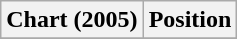<table class="wikitable sortable plainrowheaders" style="text-align:center">
<tr>
<th scope="col">Chart (2005)</th>
<th scope="col">Position</th>
</tr>
<tr>
</tr>
</table>
